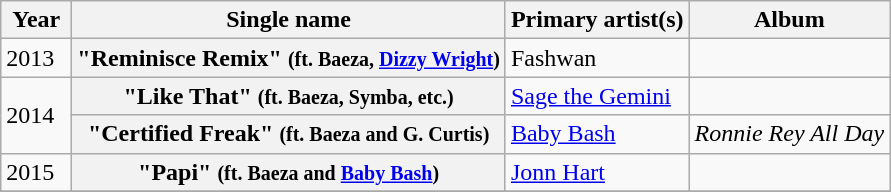<table class="wikitable plainrowheaders" style="text-align:left;">
<tr>
<th scope="col" rowspan="1" style="width:2.5em;">Year</th>
<th scope="col" rowspan="1">Single name</th>
<th scope="col" rowspan="1">Primary artist(s)</th>
<th scope="col" rowspan="1">Album</th>
</tr>
<tr>
<td rowspan="1">2013</td>
<th scope="row">"Reminisce Remix" <small>(ft. Baeza, <a href='#'>Dizzy Wright</a>)</small></th>
<td>Fashwan</td>
<td></td>
</tr>
<tr>
<td rowspan="2">2014</td>
<th scope="row">"Like That" <small>(ft. Baeza, Symba, etc.)</small></th>
<td><a href='#'>Sage the Gemini</a></td>
<td></td>
</tr>
<tr>
<th scope="row">"Certified Freak" <small>(ft. Baeza and G. Curtis)</small></th>
<td><a href='#'>Baby Bash</a></td>
<td><em>Ronnie Rey All Day</em></td>
</tr>
<tr>
<td rowspan="1">2015</td>
<th scope="row">"Papi" <small>(ft. Baeza and <a href='#'>Baby Bash</a>)</small></th>
<td><a href='#'>Jonn Hart</a></td>
<td></td>
</tr>
<tr>
</tr>
</table>
